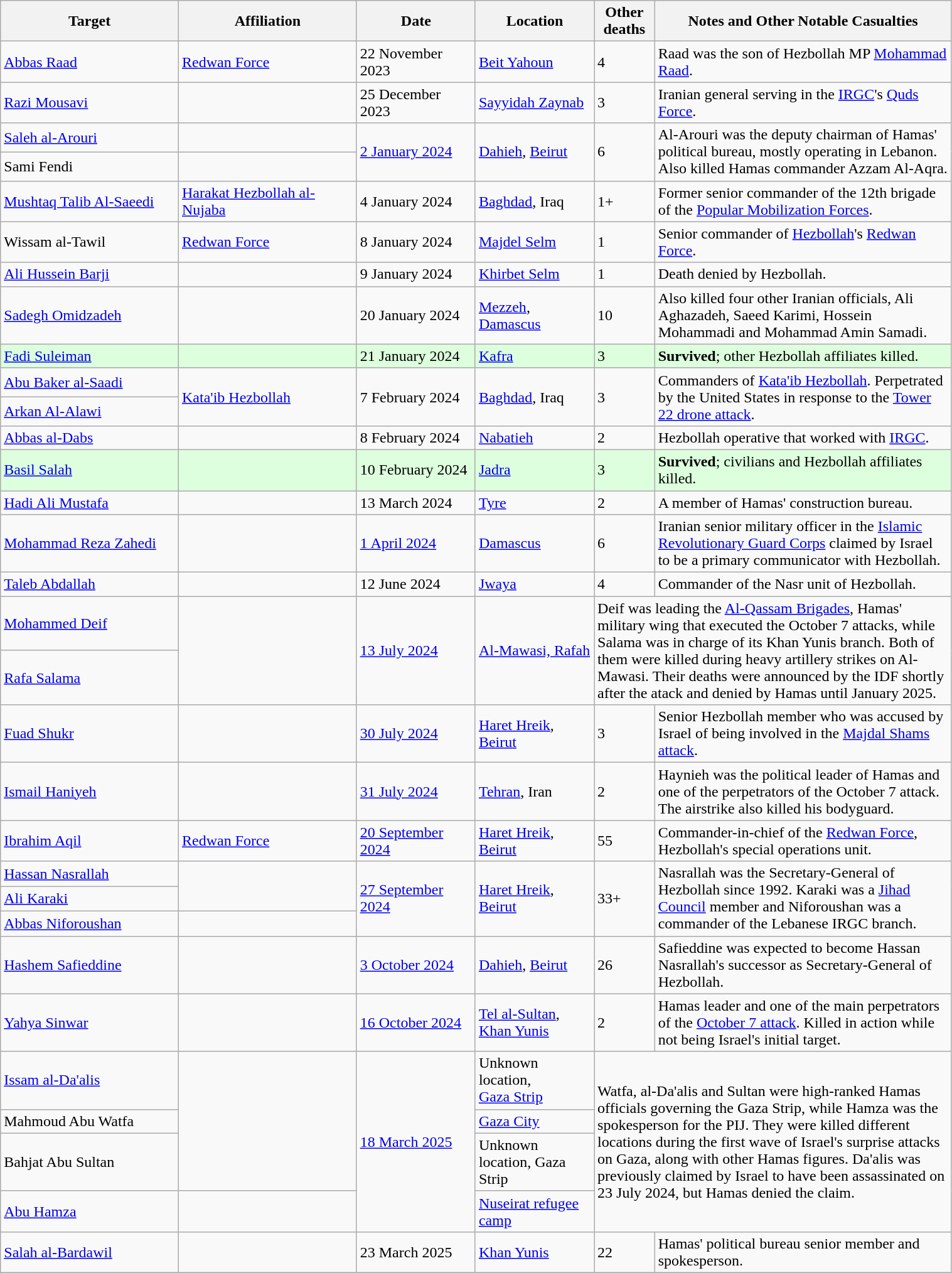<table class="wikitable sortable" width=80%>
<tr>
<th width=15%>Target</th>
<th width=15%>Affiliation</th>
<th width=10%>Date</th>
<th width=10%>Location</th>
<th width=5%>Other deaths</th>
<th width=25%>Notes and Other Notable Casualties</th>
</tr>
<tr>
<td><a href='#'>Abbas Raad</a></td>
<td> <a href='#'>Redwan Force</a></td>
<td>22 November 2023</td>
<td> <a href='#'>Beit Yahoun</a></td>
<td>4</td>
<td>Raad was the son of Hezbollah MP <a href='#'>Mohammad Raad</a>.</td>
</tr>
<tr>
<td><a href='#'>Razi Mousavi</a></td>
<td></td>
<td>25 December 2023</td>
<td> <a href='#'>Sayyidah Zaynab</a></td>
<td>3</td>
<td>Iranian general serving in the <a href='#'>IRGC</a>'s <a href='#'>Quds Force</a>.</td>
</tr>
<tr>
<td><a href='#'>Saleh al-Arouri</a></td>
<td></td>
<td rowspan="2"><a href='#'>2 January 2024</a></td>
<td rowspan="2"> <a href='#'>Dahieh</a>, <a href='#'>Beirut</a></td>
<td rowspan="2">6</td>
<td rowspan="2">Al-Arouri was the deputy chairman of Hamas' political bureau, mostly operating in Lebanon. Also killed Hamas commander Azzam Al-Aqra.</td>
</tr>
<tr>
<td>Sami Fendi</td>
<td></td>
</tr>
<tr>
<td><a href='#'>Mushtaq Talib Al-Saeedi</a></td>
<td> <a href='#'>Harakat Hezbollah al-Nujaba</a></td>
<td>4 January 2024</td>
<td> <a href='#'>Baghdad</a>, Iraq</td>
<td>1+</td>
<td>Former senior commander of the 12th brigade of the <a href='#'>Popular Mobilization Forces</a>.</td>
</tr>
<tr>
<td>Wissam al-Tawil</td>
<td> <a href='#'>Redwan Force</a></td>
<td>8 January 2024</td>
<td> <a href='#'>Majdel Selm</a></td>
<td>1</td>
<td>Senior commander of <a href='#'>Hezbollah</a>'s <a href='#'>Redwan Force</a>.</td>
</tr>
<tr>
<td><a href='#'>Ali Hussein Barji</a></td>
<td></td>
<td>9 January 2024</td>
<td> <a href='#'>Khirbet Selm</a></td>
<td>1</td>
<td>Death denied by Hezbollah.</td>
</tr>
<tr>
<td><a href='#'>Sadegh Omidzadeh</a></td>
<td></td>
<td>20 January 2024</td>
<td> <a href='#'>Mezzeh</a>, <a href='#'>Damascus</a></td>
<td>10</td>
<td>Also killed four other Iranian officials, Ali Aghazadeh, Saeed Karimi, Hossein Mohammadi and Mohammad Amin Samadi.</td>
</tr>
<tr style="background-color:#DFD">
<td><a href='#'>Fadi Suleiman</a></td>
<td></td>
<td>21 January 2024</td>
<td> <a href='#'>Kafra</a></td>
<td>3</td>
<td><strong>Survived</strong>; other Hezbollah affiliates killed.</td>
</tr>
<tr>
<td><a href='#'>Abu Baker al-Saadi</a></td>
<td rowspan="2"><a href='#'>Kata'ib Hezbollah</a></td>
<td rowspan="2">7 February 2024</td>
<td rowspan="2"> <a href='#'>Baghdad</a>, Iraq</td>
<td rowspan="2">3</td>
<td rowspan="2">Commanders of <a href='#'>Kata'ib Hezbollah</a>. Perpetrated by the United States in response to the <a href='#'>Tower 22 drone attack</a>.</td>
</tr>
<tr>
<td><a href='#'>Arkan Al-Alawi</a></td>
</tr>
<tr>
<td><a href='#'>Abbas al-Dabs</a></td>
<td></td>
<td>8 February 2024</td>
<td> <a href='#'>Nabatieh</a></td>
<td>2</td>
<td>Hezbollah operative that worked with <a href='#'>IRGC</a>.</td>
</tr>
<tr style="background-color:#DFD">
<td><a href='#'>Basil Salah</a></td>
<td></td>
<td>10 February 2024</td>
<td> <a href='#'>Jadra</a></td>
<td>3</td>
<td><strong>Survived</strong>; civilians and Hezbollah affiliates killed.</td>
</tr>
<tr>
<td><a href='#'>Hadi Ali Mustafa</a></td>
<td></td>
<td>13 March 2024</td>
<td> <a href='#'>Tyre</a></td>
<td>2</td>
<td>A member of Hamas' construction bureau.</td>
</tr>
<tr>
<td><a href='#'>Mohammad Reza Zahedi</a></td>
<td></td>
<td><a href='#'>1 April 2024</a></td>
<td> <a href='#'>Damascus</a></td>
<td>6</td>
<td>Iranian senior military officer in the <a href='#'>Islamic Revolutionary Guard Corps</a> claimed by Israel to be a primary communicator with Hezbollah.</td>
</tr>
<tr>
<td><a href='#'>Taleb Abdallah</a></td>
<td></td>
<td>12 June 2024</td>
<td> <a href='#'>Jwaya</a></td>
<td>4</td>
<td>Commander of the Nasr unit of Hezbollah.</td>
</tr>
<tr>
<td><a href='#'>Mohammed Deif</a></td>
<td rowspan="2"></td>
<td rowspan="2"><a href='#'>13 July 2024</a></td>
<td rowspan="2"> <a href='#'>Al-Mawasi, Rafah</a></td>
<td colspan="2" rowspan="2">Deif was leading the <a href='#'>Al-Qassam Brigades</a>, Hamas' military wing that executed the October 7 attacks, while Salama was in charge of its Khan Yunis branch. Both of them were killed during heavy artillery strikes on Al-Mawasi. Their deaths were announced by the IDF shortly after the atack and denied by Hamas until January 2025.</td>
</tr>
<tr>
<td><a href='#'>Rafa Salama</a></td>
</tr>
<tr>
<td><a href='#'>Fuad Shukr</a></td>
<td></td>
<td><a href='#'>30 July 2024</a></td>
<td> <a href='#'>Haret Hreik</a>, <a href='#'>Beirut</a></td>
<td>3</td>
<td>Senior Hezbollah member who was accused by Israel of being involved in the <a href='#'>Majdal Shams attack</a>.</td>
</tr>
<tr>
<td><a href='#'>Ismail Haniyeh</a></td>
<td></td>
<td><a href='#'>31 July 2024</a></td>
<td> <a href='#'>Tehran</a>, Iran</td>
<td>2</td>
<td>Haynieh was the political leader of Hamas and one of the perpetrators of the October 7 attack. The airstrike also killed his bodyguard.</td>
</tr>
<tr>
<td><a href='#'>Ibrahim Aqil</a></td>
<td> <a href='#'>Redwan Force</a></td>
<td><a href='#'>20 September 2024</a></td>
<td> <a href='#'>Haret Hreik</a>, <a href='#'>Beirut</a></td>
<td>55</td>
<td>Commander-in-chief of the <a href='#'>Redwan Force</a>, Hezbollah's special operations unit.</td>
</tr>
<tr>
<td><a href='#'>Hassan Nasrallah</a></td>
<td rowspan="2"></td>
<td rowspan="3"><a href='#'>27 September 2024</a></td>
<td rowspan="3"> <a href='#'>Haret Hreik</a>, <a href='#'>Beirut</a></td>
<td rowspan="3">33+</td>
<td rowspan="3">Nasrallah was the Secretary-General of Hezbollah since 1992. Karaki was a <a href='#'>Jihad Council</a> member and Niforoushan was a commander of the Lebanese IRGC branch.</td>
</tr>
<tr>
<td><a href='#'>Ali Karaki</a></td>
</tr>
<tr>
<td><a href='#'>Abbas Niforoushan</a></td>
<td></td>
</tr>
<tr>
<td><a href='#'>Hashem Safieddine</a></td>
<td></td>
<td><a href='#'>3 October 2024</a></td>
<td> <a href='#'>Dahieh</a>, <a href='#'>Beirut</a></td>
<td>26</td>
<td>Safieddine was expected to become Hassan Nasrallah's successor as Secretary-General of Hezbollah.</td>
</tr>
<tr>
<td><a href='#'>Yahya Sinwar</a></td>
<td></td>
<td><a href='#'>16 October 2024</a></td>
<td> <a href='#'>Tel al-Sultan</a>, <a href='#'>Khan Yunis</a></td>
<td>2</td>
<td>Hamas leader and one of the main perpetrators of the <a href='#'>October 7 attack</a>. Killed in action while not being Israel's initial target.</td>
</tr>
<tr>
<td><a href='#'>Issam al-Da'alis</a></td>
<td rowspan="3"></td>
<td rowspan="4"><a href='#'>18 March 2025</a></td>
<td>Unknown location,<br><a href='#'>Gaza Strip</a></td>
<td rowspan="4", colspan="2">Watfa, al-Da'alis and Sultan were high-ranked Hamas officials governing the Gaza Strip, while Hamza was the spokesperson for the PIJ. They were killed different locations during the first wave of Israel's surprise attacks on Gaza, along with other Hamas figures. Da'alis was previously claimed by Israel to have been assassinated on 23 July 2024, but Hamas denied the claim.</td>
</tr>
<tr>
<td>Mahmoud Abu Watfa</td>
<td> <a href='#'>Gaza City</a></td>
</tr>
<tr>
<td>Bahjat Abu Sultan</td>
<td>Unknown location, Gaza Strip</td>
</tr>
<tr>
<td><a href='#'>Abu Hamza</a></td>
<td></td>
<td> <a href='#'>Nuseirat refugee camp</a></td>
</tr>
<tr>
<td><a href='#'>Salah al-Bardawil</a></td>
<td></td>
<td>23 March 2025</td>
<td> <a href='#'>Khan Yunis</a></td>
<td>22</td>
<td>Hamas' political bureau senior member and spokesperson.</td>
</tr>
</table>
